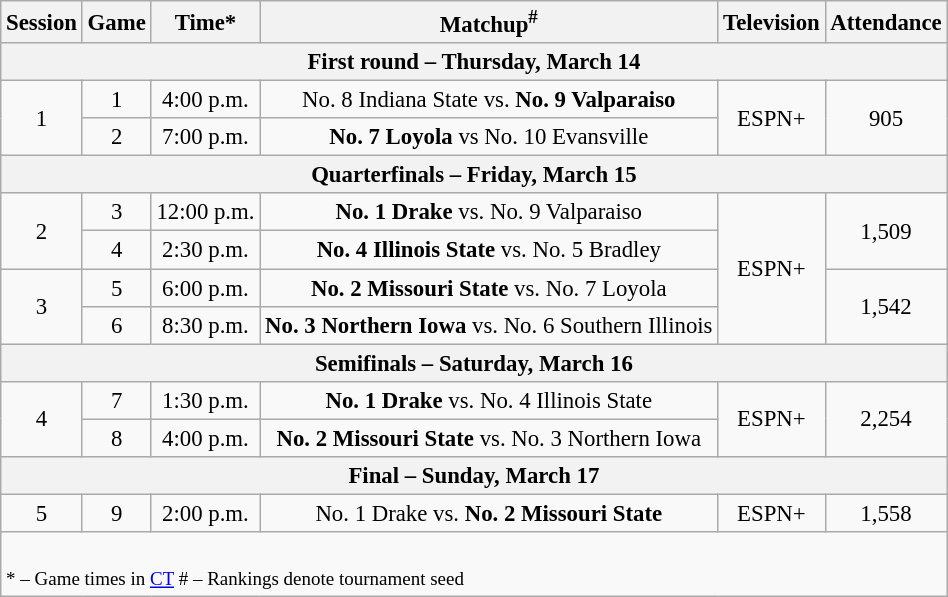<table class="wikitable" style="font-size: 95%; text-align:center;">
<tr>
<th>Session</th>
<th>Game</th>
<th>Time*</th>
<th>Matchup<sup>#</sup></th>
<th>Television</th>
<th>Attendance</th>
</tr>
<tr>
<th colspan=6>First round – Thursday, March 14</th>
</tr>
<tr>
<td rowspan=2>1</td>
<td>1</td>
<td>4:00 p.m.</td>
<td>No. 8 Indiana State vs. <strong>No. 9 Valparaiso</strong></td>
<td rowspan=2>ESPN+</td>
<td rowspan=2>905</td>
</tr>
<tr>
<td>2</td>
<td>7:00 p.m.</td>
<td><strong>No. 7 Loyola</strong> vs No. 10 Evansville</td>
</tr>
<tr>
<th colspan=6>Quarterfinals – Friday, March 15</th>
</tr>
<tr>
<td rowspan=2>2</td>
<td>3</td>
<td>12:00 p.m.</td>
<td><strong>No. 1 Drake</strong> vs. No. 9 Valparaiso</td>
<td rowspan=4>ESPN+</td>
<td rowspan=2>1,509</td>
</tr>
<tr>
<td>4</td>
<td>2:30 p.m.</td>
<td><strong>No. 4 Illinois State</strong> vs. No. 5 Bradley</td>
</tr>
<tr>
<td rowspan=2>3</td>
<td>5</td>
<td>6:00 p.m.</td>
<td><strong>No. 2 Missouri State</strong> vs. No. 7 Loyola</td>
<td rowspan=2>1,542</td>
</tr>
<tr>
<td>6</td>
<td>8:30 p.m.</td>
<td><strong>No. 3 Northern Iowa</strong> vs. No. 6 Southern Illinois</td>
</tr>
<tr>
<th colspan=6>Semifinals – Saturday, March 16</th>
</tr>
<tr>
<td rowspan=2>4</td>
<td>7</td>
<td>1:30 p.m.</td>
<td><strong>No. 1 Drake</strong> vs. No. 4 Illinois State</td>
<td rowspan=2>ESPN+</td>
<td rowspan=2>2,254</td>
</tr>
<tr>
<td>8</td>
<td>4:00 p.m.</td>
<td><strong>No. 2 Missouri State</strong> vs. No. 3 Northern Iowa</td>
</tr>
<tr>
<th colspan=6>Final – Sunday, March 17</th>
</tr>
<tr>
<td>5</td>
<td>9</td>
<td>2:00 p.m.</td>
<td>No. 1 Drake vs. <strong>No. 2 Missouri State</strong></td>
<td>ESPN+</td>
<td>1,558</td>
</tr>
<tr>
<td colspan=6 style="text-align:left;"><br><small>* – Game times in <a href='#'>CT</a> # – Rankings denote tournament seed</small></td>
</tr>
</table>
